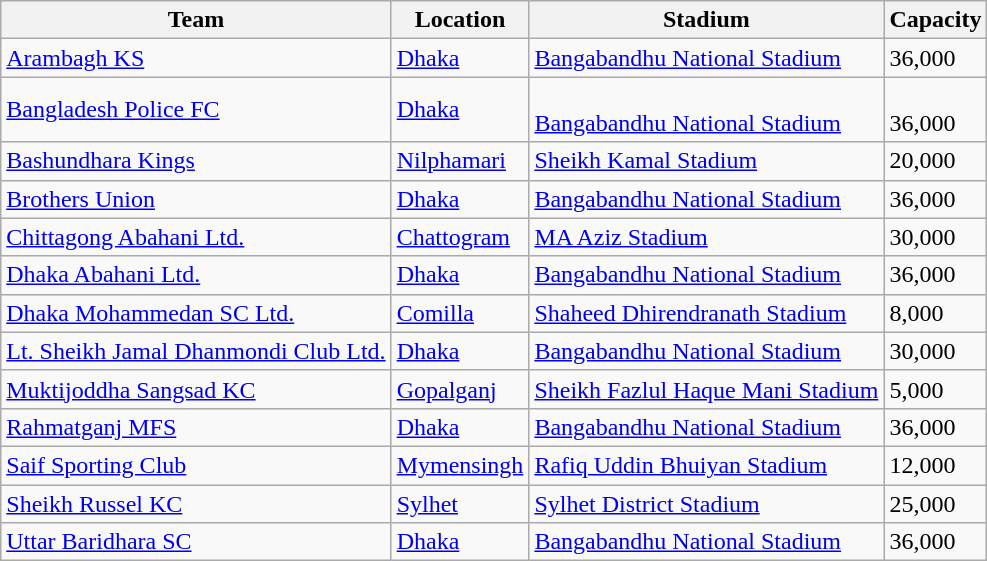<table class="wikitable sortable">
<tr>
<th>Team</th>
<th>Location</th>
<th>Stadium</th>
<th>Capacity</th>
</tr>
<tr>
<td><a href='#'>Arambagh KS</a></td>
<td><a href='#'>Dhaka</a></td>
<td><a href='#'>Bangabandhu National Stadium</a></td>
<td>36,000</td>
</tr>
<tr>
<td><a href='#'>Bangladesh Police FC</a></td>
<td><a href='#'>Dhaka</a></td>
<td><br><a href='#'>Bangabandhu National Stadium</a></td>
<td><br>36,000</td>
</tr>
<tr>
<td><a href='#'>Bashundhara Kings</a></td>
<td><a href='#'>Nilphamari</a></td>
<td><a href='#'>Sheikh Kamal Stadium</a></td>
<td>20,000</td>
</tr>
<tr>
<td><a href='#'>Brothers Union</a></td>
<td><a href='#'>Dhaka</a></td>
<td><a href='#'>Bangabandhu National Stadium</a></td>
<td>36,000</td>
</tr>
<tr>
<td><a href='#'>Chittagong Abahani Ltd.</a></td>
<td><a href='#'>Chattogram</a></td>
<td><a href='#'>MA Aziz Stadium</a></td>
<td>30,000</td>
</tr>
<tr>
<td><a href='#'>Dhaka Abahani Ltd.</a></td>
<td><a href='#'>Dhaka</a></td>
<td><a href='#'>Bangabandhu National Stadium</a></td>
<td>36,000</td>
</tr>
<tr>
<td><a href='#'>Dhaka Mohammedan SC Ltd.</a></td>
<td><a href='#'>Comilla</a></td>
<td><a href='#'>Shaheed Dhirendranath Stadium</a></td>
<td>8,000</td>
</tr>
<tr>
<td><a href='#'>Lt. Sheikh Jamal Dhanmondi Club Ltd.</a></td>
<td><a href='#'>Dhaka</a></td>
<td><a href='#'>Bangabandhu National Stadium</a></td>
<td>30,000</td>
</tr>
<tr>
<td><a href='#'>Muktijoddha Sangsad KC</a></td>
<td><a href='#'>Gopalganj</a></td>
<td><a href='#'>Sheikh Fazlul Haque Mani Stadium</a></td>
<td>5,000</td>
</tr>
<tr>
<td><a href='#'>Rahmatganj MFS</a></td>
<td><a href='#'>Dhaka</a></td>
<td><a href='#'>Bangabandhu National Stadium</a></td>
<td>36,000</td>
</tr>
<tr>
<td><a href='#'>Saif Sporting Club</a></td>
<td><a href='#'>Mymensingh</a></td>
<td><a href='#'>Rafiq Uddin Bhuiyan Stadium</a></td>
<td>12,000</td>
</tr>
<tr>
<td><a href='#'>Sheikh Russel KC</a></td>
<td><a href='#'>Sylhet</a></td>
<td><a href='#'>Sylhet District Stadium</a></td>
<td>25,000</td>
</tr>
<tr>
<td><a href='#'>Uttar Baridhara SC</a></td>
<td><a href='#'>Dhaka</a></td>
<td><a href='#'>Bangabandhu National Stadium</a></td>
<td>36,000</td>
</tr>
</table>
